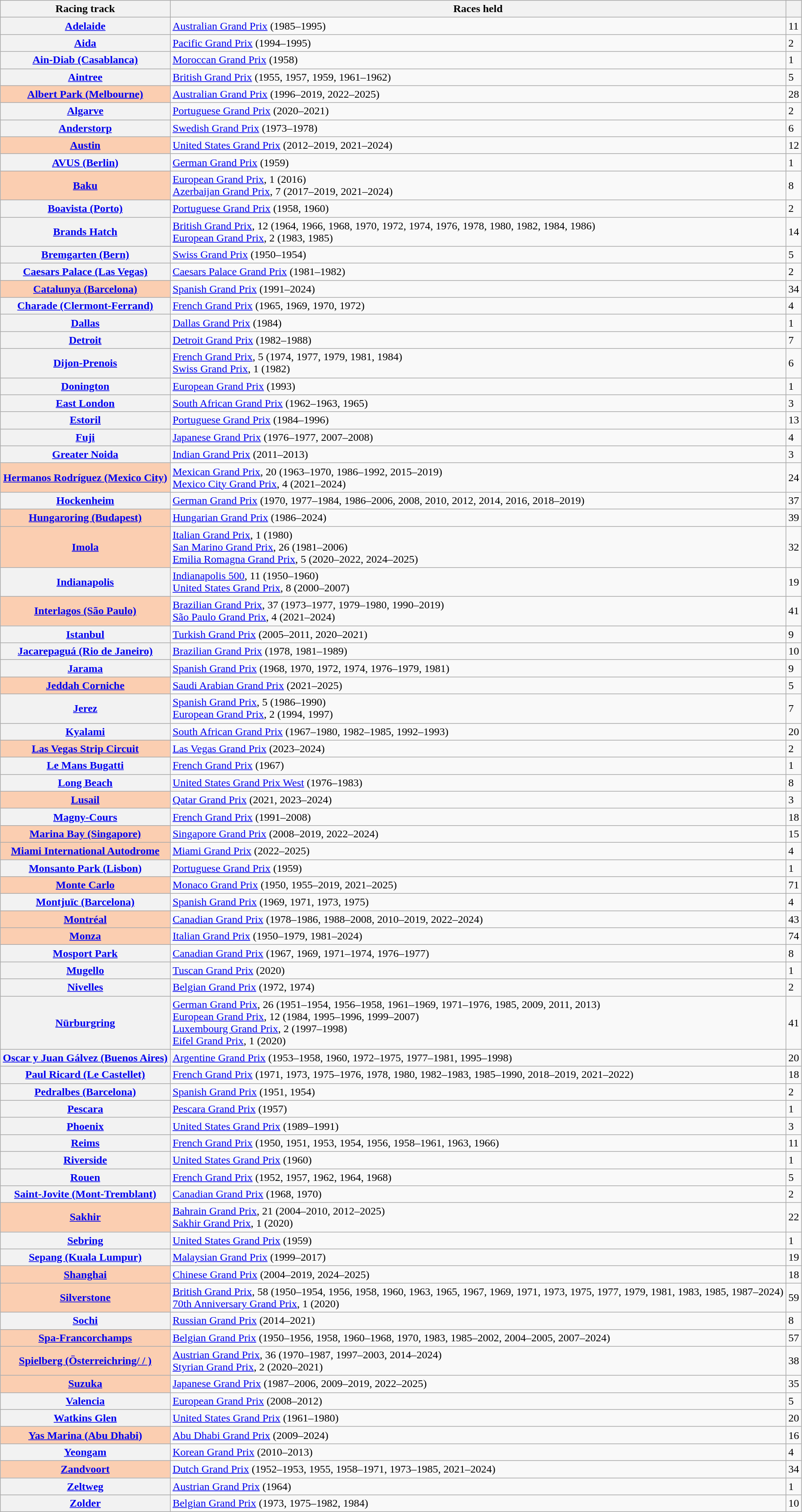<table class="wikitable plainrowheaders sortable">
<tr>
<th scope="col">Racing track</th>
<th scope="col" class="unsortable">Races held</th>
<th scope="col"></th>
</tr>
<tr>
<th scope="row" data-sort-value="Adelaide Street Circuit"> <a href='#'>Adelaide</a></th>
<td><a href='#'>Australian Grand Prix</a> (1985–1995)</td>
<td>11</td>
</tr>
<tr>
<th scope="row" data-sort-value="Aida"> <a href='#'>Aida</a></th>
<td><a href='#'>Pacific Grand Prix</a> (1994–1995)</td>
<td>2</td>
</tr>
<tr>
<th scope="row" data-sort-value="Ain-Diab"> <a href='#'>Ain-Diab (Casablanca)</a></th>
<td><a href='#'>Moroccan Grand Prix</a> (1958)</td>
<td>1</td>
</tr>
<tr>
<th scope="row" data-sort-value="Aintree"> <a href='#'>Aintree</a></th>
<td><a href='#'>British Grand Prix</a> (1955, 1957, 1959, 1961–1962)</td>
<td>5</td>
</tr>
<tr>
<th scope="row" data-sort-value="Albert Park" style=background:#FBCEB1> <a href='#'>Albert Park (Melbourne)</a></th>
<td><a href='#'>Australian Grand Prix</a> (1996–2019, 2022–2025)</td>
<td>28</td>
</tr>
<tr>
<th scope="row" data-sort-value="Algarve"> <a href='#'>Algarve</a></th>
<td><a href='#'>Portuguese Grand Prix</a> (2020–2021)</td>
<td>2</td>
</tr>
<tr>
<th scope="row" data-sort-value="Anderstorp"> <a href='#'>Anderstorp</a></th>
<td><a href='#'>Swedish Grand Prix</a> (1973–1978)</td>
<td>6</td>
</tr>
<tr>
<th scope="row" data-sort-value="Austin" style=background:#FBCEB1> <a href='#'>Austin</a></th>
<td><a href='#'>United States Grand Prix</a> (2012–2019, 2021–2024)</td>
<td>12</td>
</tr>
<tr>
<th scope="row" data-sort-value="AVUS"> <a href='#'>AVUS (Berlin)</a></th>
<td><a href='#'>German Grand Prix</a> (1959)</td>
<td>1</td>
</tr>
<tr>
<th scope="row" data-sort-value="Baku" style=background:#FBCEB1> <a href='#'>Baku</a></th>
<td><a href='#'>European Grand Prix</a>, 1 (2016)<br><a href='#'>Azerbaijan Grand Prix</a>, 7 (2017–2019, 2021–2024)</td>
<td>8</td>
</tr>
<tr>
<th scope="row" data-sort-value="Boavista"> <a href='#'>Boavista (Porto)</a></th>
<td><a href='#'>Portuguese Grand Prix</a> (1958, 1960)</td>
<td>2</td>
</tr>
<tr>
<th scope="row" data-sort-value="Brands Hatch"> <a href='#'>Brands Hatch</a></th>
<td><a href='#'>British Grand Prix</a>, 12 (1964, 1966, 1968, 1970, 1972, 1974, 1976, 1978, 1980, 1982, 1984, 1986)<br><a href='#'>European Grand Prix</a>, 2 (1983, 1985)</td>
<td>14</td>
</tr>
<tr>
<th scope="row" data-sort-value="Bremgarten"> <a href='#'>Bremgarten (Bern)</a></th>
<td><a href='#'>Swiss Grand Prix</a> (1950–1954)</td>
<td>5</td>
</tr>
<tr>
<th scope="row" data-sort-value="Caesars Palace"> <a href='#'>Caesars Palace (Las Vegas)</a></th>
<td><a href='#'>Caesars Palace Grand Prix</a> (1981–1982)</td>
<td>2</td>
</tr>
<tr>
<th scope="row" data-sort-value="Catalunya" style=background:#FBCEB1> <a href='#'>Catalunya (Barcelona)</a></th>
<td><a href='#'>Spanish Grand Prix</a> (1991–2024)</td>
<td>34</td>
</tr>
<tr>
<th scope="row" data-sort-value="Charade"> <a href='#'>Charade (Clermont-Ferrand)</a></th>
<td><a href='#'>French Grand Prix</a> (1965, 1969, 1970, 1972)</td>
<td>4</td>
</tr>
<tr>
<th scope="row" data-sort-value="Dallas"> <a href='#'>Dallas</a></th>
<td><a href='#'>Dallas Grand Prix</a> (1984)</td>
<td>1</td>
</tr>
<tr>
<th scope="row" data-sort-value="Detroit"> <a href='#'>Detroit</a></th>
<td><a href='#'>Detroit Grand Prix</a> (1982–1988)</td>
<td>7</td>
</tr>
<tr>
<th scope="row" data-sort-value="Dijon-Prenois"> <a href='#'>Dijon-Prenois</a></th>
<td><a href='#'>French Grand Prix</a>, 5 (1974, 1977, 1979, 1981, 1984)<br><a href='#'>Swiss Grand Prix</a>, 1 (1982)</td>
<td>6</td>
</tr>
<tr>
<th scope="row" data-sort-value="Donington"> <a href='#'>Donington</a></th>
<td><a href='#'>European Grand Prix</a> (1993)</td>
<td>1</td>
</tr>
<tr>
<th scope="row" data-sort-value="East London"> <a href='#'>East London</a></th>
<td><a href='#'>South African Grand Prix</a> (1962–1963, 1965)</td>
<td>3</td>
</tr>
<tr>
<th scope="row" data-sort-value="Estoril"> <a href='#'>Estoril</a></th>
<td><a href='#'>Portuguese Grand Prix</a> (1984–1996)</td>
<td>13</td>
</tr>
<tr>
<th scope="row" data-sort-value="Fuji"> <a href='#'>Fuji</a></th>
<td><a href='#'>Japanese Grand Prix</a> (1976–1977, 2007–2008)</td>
<td>4</td>
</tr>
<tr>
<th scope="row" data-sort-value="Greater Noida"> <a href='#'>Greater Noida</a></th>
<td><a href='#'>Indian Grand Prix</a> (2011–2013)</td>
<td>3</td>
</tr>
<tr>
<th scope="row" data-sort-value="Hermanos" style=background:#FBCEB1> <a href='#'>Hermanos Rodríguez (Mexico City)</a></th>
<td><a href='#'>Mexican Grand Prix</a>, 20 (1963–1970, 1986–1992, 2015–2019)<br><a href='#'>Mexico City Grand Prix</a>, 4 (2021–2024)</td>
<td>24</td>
</tr>
<tr>
<th scope="row" data-sort-value="Hockenheim"> <a href='#'>Hockenheim</a></th>
<td><a href='#'>German Grand Prix</a> (1970, 1977–1984, 1986–2006, 2008, 2010, 2012, 2014, 2016, 2018–2019)</td>
<td>37</td>
</tr>
<tr>
<th scope="row" data-sort-value="Hungaroring" style=background:#FBCEB1> <a href='#'>Hungaroring (Budapest)</a></th>
<td><a href='#'>Hungarian Grand Prix</a> (1986–2024)</td>
<td>39</td>
</tr>
<tr>
<th scope="row" data-sort-value="Imola" style=background:#FBCEB1> <a href='#'>Imola</a></th>
<td><a href='#'>Italian Grand Prix</a>, 1 (1980)<br><a href='#'>San Marino Grand Prix</a>, 26 (1981–2006)<br><a href='#'>Emilia Romagna Grand Prix</a>, 5 (2020–2022, 2024–2025)</td>
<td>32</td>
</tr>
<tr>
<th scope="row" data-sort-value="Indianapolis"> <a href='#'>Indianapolis</a></th>
<td><a href='#'>Indianapolis 500</a>, 11 (1950–1960)<br><a href='#'>United States Grand Prix</a>, 8 (2000–2007)</td>
<td>19</td>
</tr>
<tr>
<th scope="row" data-sort-value="Interlagos" style=background:#FBCEB1> <a href='#'>Interlagos (São Paulo)</a></th>
<td><a href='#'>Brazilian Grand Prix</a>, 37 (1973–1977, 1979–1980, 1990–2019)<br><a href='#'>São Paulo Grand Prix</a>, 4 (2021–2024)</td>
<td>41</td>
</tr>
<tr>
<th scope="row" data-sort-value="Istanbul"> <a href='#'>Istanbul</a></th>
<td><a href='#'>Turkish Grand Prix</a> (2005–2011, 2020–2021)</td>
<td>9</td>
</tr>
<tr>
<th scope="row" data-sort-value="Jacarepaguá"> <a href='#'>Jacarepaguá (Rio de Janeiro)</a></th>
<td><a href='#'>Brazilian Grand Prix</a> (1978, 1981–1989)</td>
<td>10</td>
</tr>
<tr>
<th scope="row" data-sort-value="Jarama"> <a href='#'>Jarama</a></th>
<td><a href='#'>Spanish Grand Prix</a> (1968, 1970, 1972, 1974, 1976–1979, 1981)</td>
<td>9</td>
</tr>
<tr>
<th scope="row" data-sort-value="Jeddah" style=background:#FBCEB1> <a href='#'>Jeddah Corniche</a></th>
<td><a href='#'>Saudi Arabian Grand Prix</a> (2021–2025)</td>
<td>5</td>
</tr>
<tr>
<th scope="row" data-sort-value="Jerez"> <a href='#'>Jerez</a></th>
<td><a href='#'>Spanish Grand Prix</a>, 5 (1986–1990)<br><a href='#'>European Grand Prix</a>, 2 (1994, 1997)</td>
<td>7</td>
</tr>
<tr>
<th scope="row" data-sort-value="Kyalami"> <a href='#'>Kyalami</a></th>
<td><a href='#'>South African Grand Prix</a> (1967–1980, 1982–1985, 1992–1993)</td>
<td>20</td>
</tr>
<tr>
<th scope="row" data-sort-value="Las Vegas" style=background:#FBCEB1> <a href='#'>Las Vegas Strip Circuit</a></th>
<td><a href='#'>Las Vegas Grand Prix</a> (2023–2024)</td>
<td>2</td>
</tr>
<tr>
<th scope="row" data-sort-value="Le Mans"> <a href='#'>Le Mans Bugatti</a></th>
<td><a href='#'>French Grand Prix</a> (1967)</td>
<td>1</td>
</tr>
<tr>
<th scope="row" data-sort-value="Long Beach"> <a href='#'>Long Beach</a></th>
<td><a href='#'>United States Grand Prix West</a> (1976–1983)</td>
<td>8</td>
</tr>
<tr>
<th scope="row" data-sort-value="Losail International Circuit" style=background:#FBCEB1> <a href='#'>Lusail</a></th>
<td><a href='#'>Qatar Grand Prix</a> (2021, 2023–2024)</td>
<td>3</td>
</tr>
<tr>
<th scope="row" data-sort-value="Magny-Cours"> <a href='#'>Magny-Cours</a></th>
<td><a href='#'>French Grand Prix</a> (1991–2008)</td>
<td>18</td>
</tr>
<tr>
<th scope="row" data-sort-value="Marina Bay" style=background:#FBCEB1> <a href='#'>Marina Bay (Singapore)</a></th>
<td><a href='#'>Singapore Grand Prix</a> (2008–2019, 2022–2024)</td>
<td>15</td>
</tr>
<tr>
<th scope="row" data-sort-value="Miami" style=background:#FBCEB1> <a href='#'>Miami International Autodrome</a></th>
<td><a href='#'>Miami Grand Prix</a> (2022–2025)</td>
<td>4</td>
</tr>
<tr>
<th scope="row" data-sort-value="Monsanto"> <a href='#'>Monsanto Park (Lisbon)</a></th>
<td><a href='#'>Portuguese Grand Prix</a> (1959)</td>
<td>1</td>
</tr>
<tr>
<th scope="row" data-sort-value="Monte Carlo" style=background:#FBCEB1> <a href='#'>Monte Carlo</a></th>
<td><a href='#'>Monaco Grand Prix</a> (1950, 1955–2019, 2021–2025)</td>
<td>71</td>
</tr>
<tr>
<th scope="row" data-sort-value="Montjuïc"> <a href='#'>Montjuïc (Barcelona)</a></th>
<td><a href='#'>Spanish Grand Prix</a> (1969, 1971, 1973, 1975)</td>
<td>4</td>
</tr>
<tr>
<th scope="row" data-sort-value="Montréal" style=background:#FBCEB1> <a href='#'>Montréal</a></th>
<td><a href='#'>Canadian Grand Prix</a> (1978–1986, 1988–2008, 2010–2019, 2022–2024)</td>
<td>43</td>
</tr>
<tr>
<th scope="row" data-sort-value="Monza" style=background:#FBCEB1> <a href='#'>Monza</a></th>
<td><a href='#'>Italian Grand Prix</a> (1950–1979, 1981–2024)</td>
<td>74</td>
</tr>
<tr>
<th scope="row" data-sort-value="Mosport Park"> <a href='#'>Mosport Park</a></th>
<td><a href='#'>Canadian Grand Prix</a> (1967, 1969, 1971–1974, 1976–1977)</td>
<td>8</td>
</tr>
<tr>
<th scope="row" data-sort-value="Mugello"> <a href='#'>Mugello</a></th>
<td><a href='#'>Tuscan Grand Prix</a> (2020)</td>
<td>1</td>
</tr>
<tr>
<th scope="row" data-sort-value="Nivelles"> <a href='#'>Nivelles</a></th>
<td><a href='#'>Belgian Grand Prix</a> (1972, 1974)</td>
<td>2</td>
</tr>
<tr>
<th scope="row" data-sort-value="Nürburgring"> <a href='#'>Nürburgring</a></th>
<td><a href='#'>German Grand Prix</a>, 26 (1951–1954, 1956–1958, 1961–1969, 1971–1976, 1985, 2009, 2011, 2013)<br><a href='#'>European Grand Prix</a>, 12 (1984, 1995–1996, 1999–2007)<br><a href='#'>Luxembourg Grand Prix</a>, 2 (1997–1998)<br><a href='#'>Eifel Grand Prix</a>, 1 (2020)</td>
<td>41</td>
</tr>
<tr>
<th scope="row" data-sort-value="Oscar"> <a href='#'>Oscar y Juan Gálvez (Buenos Aires)</a></th>
<td><a href='#'>Argentine Grand Prix</a> (1953–1958, 1960, 1972–1975, 1977–1981, 1995–1998)</td>
<td>20</td>
</tr>
<tr>
<th scope="row" data-sort-value="Paul Ricard"> <a href='#'>Paul Ricard (Le Castellet)</a></th>
<td><a href='#'>French Grand Prix</a> (1971, 1973, 1975–1976, 1978, 1980, 1982–1983, 1985–1990, 2018–2019, 2021–2022)</td>
<td>18</td>
</tr>
<tr>
<th scope="row" data-sort-value="Pedralbes"> <a href='#'>Pedralbes (Barcelona)</a></th>
<td><a href='#'>Spanish Grand Prix</a> (1951, 1954)</td>
<td>2</td>
</tr>
<tr>
<th scope="row" data-sort-value="Pescara"> <a href='#'>Pescara</a></th>
<td><a href='#'>Pescara Grand Prix</a> (1957)</td>
<td>1</td>
</tr>
<tr>
<th scope="row" data-sort-value="Phoenix"> <a href='#'>Phoenix</a></th>
<td><a href='#'>United States Grand Prix</a> (1989–1991)</td>
<td>3</td>
</tr>
<tr>
<th scope="row" data-sort-value="Reims"> <a href='#'>Reims</a></th>
<td><a href='#'>French Grand Prix</a> (1950, 1951, 1953, 1954, 1956, 1958–1961, 1963, 1966)</td>
<td>11</td>
</tr>
<tr>
<th scope="row" data-sort-value="Riverside"> <a href='#'>Riverside</a></th>
<td><a href='#'>United States Grand Prix</a> (1960)</td>
<td>1</td>
</tr>
<tr>
<th scope="row" data-sort-value="Rouen"> <a href='#'>Rouen</a></th>
<td><a href='#'>French Grand Prix</a> (1952, 1957, 1962, 1964, 1968)</td>
<td>5</td>
</tr>
<tr>
<th scope="row" data-sort-value="Saint-Jovite"> <a href='#'>Saint-Jovite (Mont-Tremblant)</a></th>
<td><a href='#'>Canadian Grand Prix</a> (1968, 1970)</td>
<td>2</td>
</tr>
<tr>
<th scope="row" data-sort-value="Sakhir" style=background:#FBCEB1> <a href='#'>Sakhir</a></th>
<td><a href='#'>Bahrain Grand Prix</a>, 21 (2004–2010, 2012–2025)<br><a href='#'>Sakhir Grand Prix</a>, 1 (2020)</td>
<td>22</td>
</tr>
<tr>
<th scope="row" data-sort-value="Sebring"> <a href='#'>Sebring</a></th>
<td><a href='#'>United States Grand Prix</a> (1959)</td>
<td>1</td>
</tr>
<tr>
<th scope="row" data-sort-value="Sepang"> <a href='#'>Sepang (Kuala Lumpur)</a></th>
<td><a href='#'>Malaysian Grand Prix</a> (1999–2017)</td>
<td>19</td>
</tr>
<tr>
<th scope="row" data-sort-value="Shanghai" style=background:#FBCEB1> <a href='#'>Shanghai</a></th>
<td><a href='#'>Chinese Grand Prix</a> (2004–2019, 2024–2025)</td>
<td>18</td>
</tr>
<tr>
<th scope="row" data-sort-value="Silverstone" style=background:#FBCEB1> <a href='#'>Silverstone</a></th>
<td><a href='#'>British Grand Prix</a>, 58 (1950–1954, 1956, 1958, 1960, 1963, 1965, 1967, 1969, 1971, 1973, 1975, 1977, 1979, 1981, 1983, 1985, 1987–2024)<br><a href='#'>70th Anniversary Grand Prix</a>, 1 (2020)</td>
<td>59</td>
</tr>
<tr>
<th scope="row" data-sort-value="Sochi"> <a href='#'>Sochi</a></th>
<td><a href='#'>Russian Grand Prix</a> (2014–2021)</td>
<td>8</td>
</tr>
<tr>
<th scope="row" data-sort-value="Spa-Francorchamps" style=background:#FBCEB1> <a href='#'>Spa-Francorchamps</a></th>
<td><a href='#'>Belgian Grand Prix</a> (1950–1956, 1958, 1960–1968, 1970, 1983, 1985–2002, 2004–2005, 2007–2024)</td>
<td>57</td>
</tr>
<tr>
<th scope="row" data-sort-value="Spielberg" style=background:#FBCEB1> <a href='#'>Spielberg (Österreichring/ / )</a></th>
<td><a href='#'>Austrian Grand Prix</a>, 36 (1970–1987, 1997–2003, 2014–2024)<br><a href='#'>Styrian Grand Prix</a>, 2 (2020–2021)</td>
<td>38</td>
</tr>
<tr>
<th scope="row" data-sort-value="Suzuka" style=background:#FBCEB1> <a href='#'>Suzuka</a></th>
<td><a href='#'>Japanese Grand Prix</a> (1987–2006, 2009–2019, 2022–2025)</td>
<td>35</td>
</tr>
<tr>
<th scope="row" data-sort-value="Valencia"> <a href='#'>Valencia</a></th>
<td><a href='#'>European Grand Prix</a> (2008–2012)</td>
<td>5</td>
</tr>
<tr>
<th scope="row" data-sort-value="Watkins Glen"> <a href='#'>Watkins Glen</a></th>
<td><a href='#'>United States Grand Prix</a> (1961–1980)</td>
<td>20</td>
</tr>
<tr>
<th scope="row" data-sort-value="Yas Marina" style=background:#FBCEB1> <a href='#'>Yas Marina (Abu Dhabi)</a></th>
<td><a href='#'>Abu Dhabi Grand Prix</a> (2009–2024)</td>
<td>16</td>
</tr>
<tr>
<th scope="row" data-sort-value="Yeongam"> <a href='#'>Yeongam</a></th>
<td><a href='#'>Korean Grand Prix</a> (2010–2013)</td>
<td>4</td>
</tr>
<tr>
<th scope="row" data-sort-value="Zandvoort" style=background:#FBCEB1> <a href='#'>Zandvoort</a></th>
<td><a href='#'>Dutch Grand Prix</a> (1952–1953, 1955, 1958–1971, 1973–1985, 2021–2024)</td>
<td>34</td>
</tr>
<tr>
<th scope="row" data-sort-value="Zeltweg"> <a href='#'>Zeltweg</a></th>
<td><a href='#'>Austrian Grand Prix</a> (1964)</td>
<td>1</td>
</tr>
<tr>
<th scope="row" data-sort-value="Zolder"> <a href='#'>Zolder</a></th>
<td><a href='#'>Belgian Grand Prix</a> (1973, 1975–1982, 1984)</td>
<td>10</td>
</tr>
</table>
